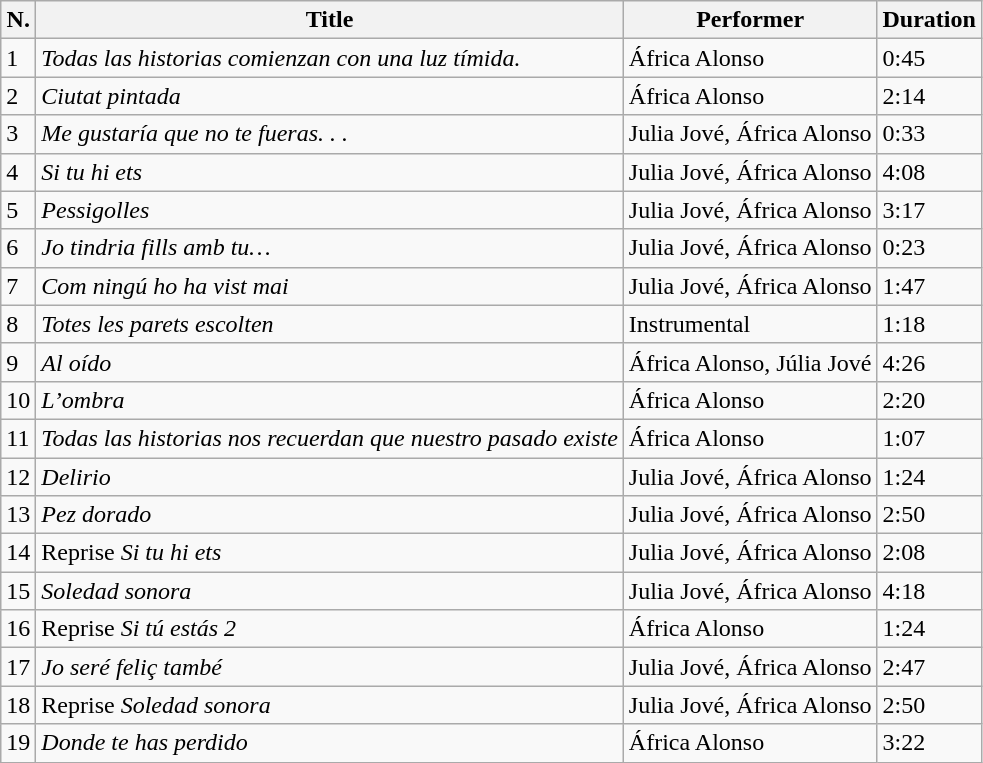<table class="wikitable">
<tr>
<th>N.</th>
<th>Title</th>
<th>Performer</th>
<th>Duration</th>
</tr>
<tr>
<td>1</td>
<td><em>Todas las historias comienzan con una luz tímida.</em></td>
<td>África Alonso</td>
<td>0:45</td>
</tr>
<tr>
<td>2</td>
<td><em>Ciutat pintada</em></td>
<td>África Alonso</td>
<td>2:14</td>
</tr>
<tr>
<td>3</td>
<td><em>Me gustaría que no te fueras.</em> <em>.</em> <em>.</em></td>
<td>Julia Jové, África Alonso</td>
<td>0:33</td>
</tr>
<tr>
<td>4</td>
<td><em>Si tu hi ets</em></td>
<td>Julia Jové, África Alonso</td>
<td>4:08</td>
</tr>
<tr>
<td>5</td>
<td><em>Pessigolles</em></td>
<td>Julia Jové, África Alonso</td>
<td>3:17</td>
</tr>
<tr>
<td>6</td>
<td><em>Jo tindria fills amb tu…</em></td>
<td>Julia Jové, África Alonso</td>
<td>0:23</td>
</tr>
<tr>
<td>7</td>
<td><em>Com ningú ho ha vist mai</em></td>
<td>Julia Jové, África Alonso</td>
<td>1:47</td>
</tr>
<tr>
<td>8</td>
<td><em>Totes les parets escolten</em></td>
<td>Instrumental</td>
<td>1:18</td>
</tr>
<tr>
<td>9</td>
<td><em>Al oído</em></td>
<td>África Alonso, Júlia Jové</td>
<td>4:26</td>
</tr>
<tr>
<td>10</td>
<td><em>L’ombra</em></td>
<td>África Alonso</td>
<td>2:20</td>
</tr>
<tr>
<td>11</td>
<td><em>Todas las historias nos recuerdan que nuestro pasado existe</em></td>
<td>África Alonso</td>
<td>1:07</td>
</tr>
<tr>
<td>12</td>
<td><em>Delirio</em></td>
<td>Julia Jové, África Alonso</td>
<td>1:24</td>
</tr>
<tr>
<td>13</td>
<td><em>Pez dorado</em></td>
<td>Julia Jové, África Alonso</td>
<td>2:50</td>
</tr>
<tr>
<td>14</td>
<td>Reprise <em>Si tu hi ets</em></td>
<td>Julia Jové, África Alonso</td>
<td>2:08</td>
</tr>
<tr>
<td>15</td>
<td><em>Soledad sonora</em></td>
<td>Julia Jové, África Alonso</td>
<td>4:18</td>
</tr>
<tr>
<td>16</td>
<td>Reprise <em>Si tú estás 2</em></td>
<td>África Alonso</td>
<td>1:24</td>
</tr>
<tr>
<td>17</td>
<td><em>Jo seré feliç també</em></td>
<td>Julia Jové, África Alonso</td>
<td>2:47</td>
</tr>
<tr>
<td>18</td>
<td>Reprise <em>Soledad sonora</em></td>
<td>Julia Jové, África Alonso</td>
<td>2:50</td>
</tr>
<tr>
<td>19</td>
<td><em>Donde te has perdido</em></td>
<td>África Alonso</td>
<td>3:22</td>
</tr>
</table>
